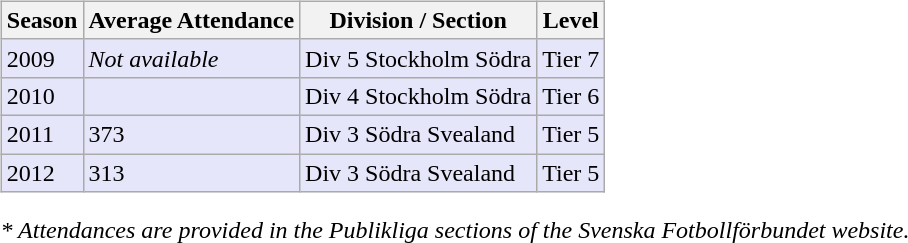<table>
<tr>
<td valign="top" width=0%><br><table class="wikitable">
<tr style="background:#f0f6fa;">
<th><strong>Season</strong></th>
<th><strong>Average Attendance</strong></th>
<th><strong>Division / Section</strong></th>
<th><strong>Level</strong></th>
</tr>
<tr>
<td style="background:#E6E6FA;">2009</td>
<td style="background:#E6E6FA;"><em>Not available</em></td>
<td style="background:#E6E6FA;">Div 5 Stockholm Södra</td>
<td style="background:#E6E6FA;">Tier 7</td>
</tr>
<tr>
<td style="background:#E6E6FA;">2010</td>
<td style="background:#E6E6FA;"></td>
<td style="background:#E6E6FA;">Div 4 Stockholm Södra</td>
<td style="background:#E6E6FA;">Tier 6</td>
</tr>
<tr>
<td style="background:#E6E6FA;">2011</td>
<td style="background:#E6E6FA;">373</td>
<td style="background:#E6E6FA;">Div 3 Södra Svealand</td>
<td style="background:#E6E6FA;">Tier 5</td>
</tr>
<tr>
<td style="background:#E6E6FA;">2012</td>
<td style="background:#E6E6FA;">313</td>
<td style="background:#E6E6FA;">Div 3 Södra Svealand</td>
<td style="background:#E6E6FA;">Tier 5</td>
</tr>
</table>
<em>* Attendances are provided in the Publikliga sections of the Svenska Fotbollförbundet website.</em> </td>
</tr>
</table>
